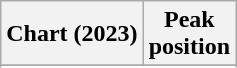<table class="wikitable sortable plainrowheaders" style="text-align:center">
<tr>
<th scope="col">Chart (2023)</th>
<th scope="col">Peak<br>position</th>
</tr>
<tr>
</tr>
<tr>
</tr>
<tr>
</tr>
<tr>
</tr>
</table>
